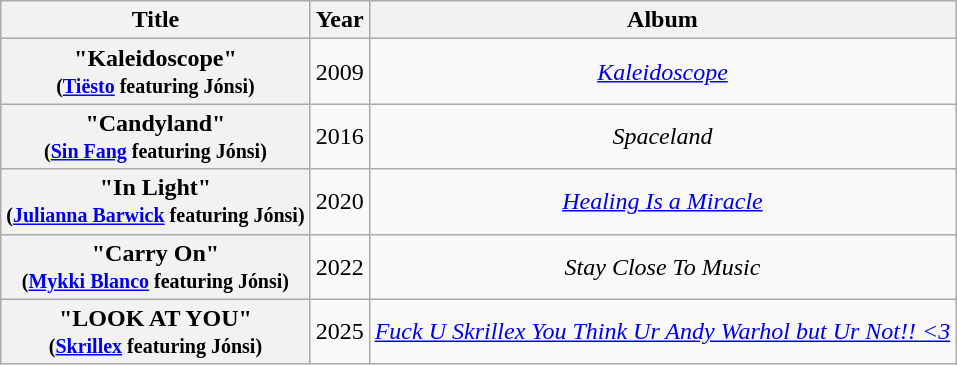<table class="wikitable plainrowheaders" style="text-align:center;" border="1">
<tr>
<th>Title</th>
<th>Year</th>
<th>Album</th>
</tr>
<tr>
<th scope="row">"Kaleidoscope" <br><small>(<a href='#'>Tiësto</a> featuring Jónsi)</small></th>
<td>2009</td>
<td><em><a href='#'>Kaleidoscope</a></em></td>
</tr>
<tr>
<th scope="row">"Candyland" <br><small>(<a href='#'>Sin Fang</a> featuring Jónsi)</small></th>
<td>2016</td>
<td><em>Spaceland</em></td>
</tr>
<tr>
<th scope="row">"In Light" <br><small>(<a href='#'>Julianna Barwick</a> featuring Jónsi)</small></th>
<td>2020</td>
<td><em><a href='#'>Healing Is a Miracle</a></em></td>
</tr>
<tr>
<th scope="row">"Carry On" <br><small>(<a href='#'>Mykki Blanco</a> featuring Jónsi)</small></th>
<td>2022</td>
<td><em>Stay Close To Music</em></td>
</tr>
<tr>
<th scope="row">"LOOK AT YOU" <br><small>(<a href='#'>Skrillex</a> featuring Jónsi)</small></th>
<td>2025</td>
<td><em><a href='#'>Fuck U Skrillex You Think Ur Andy Warhol but Ur Not!! <3</a></em></td>
</tr>
</table>
